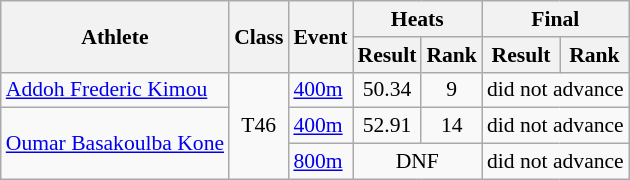<table class=wikitable style="font-size:90%">
<tr>
<th rowspan="2">Athlete</th>
<th rowspan="2">Class</th>
<th rowspan="2">Event</th>
<th colspan="2">Heats</th>
<th colspan="2">Final</th>
</tr>
<tr>
<th>Result</th>
<th>Rank</th>
<th>Result</th>
<th>Rank</th>
</tr>
<tr>
<td><a href='#'>Addoh Frederic Kimou</a></td>
<td rowspan="3" style="text-align:center;">T46</td>
<td><a href='#'>400m</a></td>
<td style="text-align:center;">50.34</td>
<td style="text-align:center;">9</td>
<td style="text-align:center;" colspan="2">did not advance</td>
</tr>
<tr>
<td rowspan="2"><a href='#'>Oumar Basakoulba Kone</a></td>
<td><a href='#'>400m</a></td>
<td style="text-align:center;">52.91</td>
<td style="text-align:center;">14</td>
<td style="text-align:center;" colspan="2">did not advance</td>
</tr>
<tr>
<td><a href='#'>800m</a></td>
<td style="text-align:center;" colspan="2">DNF</td>
<td style="text-align:center;" colspan="2">did not advance</td>
</tr>
</table>
